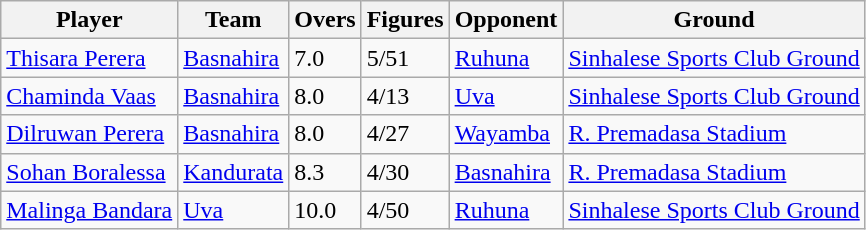<table class="wikitable">
<tr>
<th>Player</th>
<th>Team</th>
<th>Overs</th>
<th>Figures</th>
<th>Opponent</th>
<th>Ground</th>
</tr>
<tr>
<td><a href='#'>Thisara Perera</a></td>
<td><a href='#'>Basnahira</a></td>
<td>7.0</td>
<td>5/51</td>
<td><a href='#'>Ruhuna</a></td>
<td><a href='#'>Sinhalese Sports Club Ground</a></td>
</tr>
<tr>
<td><a href='#'>Chaminda Vaas</a></td>
<td><a href='#'>Basnahira</a></td>
<td>8.0</td>
<td>4/13</td>
<td><a href='#'>Uva</a></td>
<td><a href='#'>Sinhalese Sports Club Ground</a></td>
</tr>
<tr>
<td><a href='#'>Dilruwan Perera</a></td>
<td><a href='#'>Basnahira</a></td>
<td>8.0</td>
<td>4/27</td>
<td><a href='#'>Wayamba</a></td>
<td><a href='#'>R. Premadasa Stadium</a></td>
</tr>
<tr>
<td><a href='#'>Sohan Boralessa</a></td>
<td><a href='#'>Kandurata</a></td>
<td>8.3</td>
<td>4/30</td>
<td><a href='#'>Basnahira</a></td>
<td><a href='#'>R. Premadasa Stadium</a></td>
</tr>
<tr>
<td><a href='#'>Malinga Bandara</a></td>
<td><a href='#'>Uva</a></td>
<td>10.0</td>
<td>4/50</td>
<td><a href='#'>Ruhuna</a></td>
<td><a href='#'>Sinhalese Sports Club Ground</a></td>
</tr>
</table>
